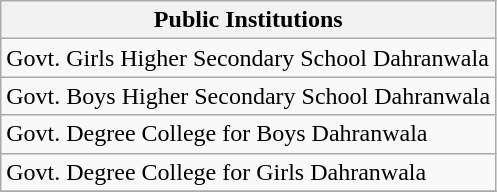<table class="wikitable">
<tr>
<th>Public Institutions</th>
</tr>
<tr>
<td>Govt. Girls Higher Secondary School Dahranwala</td>
</tr>
<tr>
<td>Govt. Boys Higher Secondary School Dahranwala</td>
</tr>
<tr>
<td>Govt. Degree College for Boys Dahranwala</td>
</tr>
<tr>
<td>Govt. Degree College for Girls Dahranwala</td>
</tr>
<tr>
</tr>
</table>
